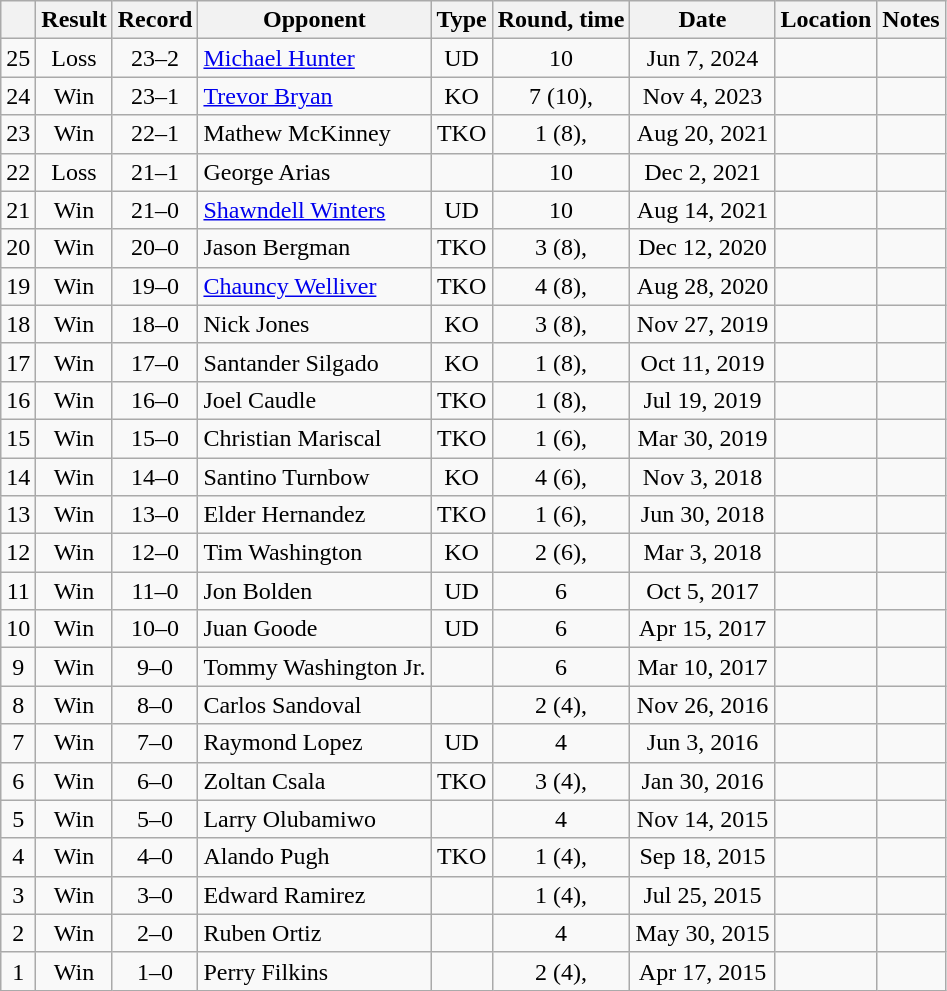<table class="wikitable" style="text-align:center">
<tr>
<th></th>
<th>Result</th>
<th>Record</th>
<th>Opponent</th>
<th>Type</th>
<th>Round, time</th>
<th>Date</th>
<th>Location</th>
<th>Notes</th>
</tr>
<tr>
<td>25</td>
<td>Loss</td>
<td>23–2</td>
<td align=left><a href='#'>Michael Hunter</a></td>
<td>UD</td>
<td>10</td>
<td>Jun 7, 2024</td>
<td align=left></td>
<td></td>
</tr>
<tr>
<td>24</td>
<td>Win</td>
<td>23–1</td>
<td align=left><a href='#'>Trevor Bryan</a></td>
<td>KO</td>
<td>7 (10), </td>
<td>Nov 4, 2023</td>
<td align=left></td>
<td></td>
</tr>
<tr>
<td>23</td>
<td>Win</td>
<td>22–1</td>
<td align=left>Mathew McKinney</td>
<td>TKO</td>
<td>1 (8), </td>
<td>Aug 20, 2021</td>
<td align=left></td>
<td></td>
</tr>
<tr>
<td>22</td>
<td>Loss</td>
<td>21–1</td>
<td align=left>George Arias</td>
<td></td>
<td>10</td>
<td>Dec 2, 2021</td>
<td align=left></td>
<td align=left></td>
</tr>
<tr>
<td>21</td>
<td>Win</td>
<td>21–0</td>
<td align=left><a href='#'>Shawndell Winters</a></td>
<td>UD</td>
<td>10</td>
<td>Aug 14, 2021</td>
<td align=left></td>
<td></td>
</tr>
<tr>
<td>20</td>
<td>Win</td>
<td>20–0</td>
<td align=left>Jason Bergman</td>
<td>TKO</td>
<td>3 (8), </td>
<td>Dec 12, 2020</td>
<td align=left></td>
<td></td>
</tr>
<tr>
<td>19</td>
<td>Win</td>
<td>19–0</td>
<td align=left><a href='#'>Chauncy Welliver</a></td>
<td>TKO</td>
<td>4 (8), </td>
<td>Aug 28, 2020</td>
<td align=left></td>
<td></td>
</tr>
<tr>
<td>18</td>
<td>Win</td>
<td>18–0</td>
<td align=left>Nick Jones</td>
<td>KO</td>
<td>3 (8), </td>
<td>Nov 27, 2019</td>
<td align=left></td>
<td align=left></td>
</tr>
<tr>
<td>17</td>
<td>Win</td>
<td>17–0</td>
<td align=left>Santander Silgado</td>
<td>KO</td>
<td>1 (8), </td>
<td>Oct 11, 2019</td>
<td align=left></td>
<td></td>
</tr>
<tr>
<td>16</td>
<td>Win</td>
<td>16–0</td>
<td align=left>Joel Caudle</td>
<td>TKO</td>
<td>1 (8), </td>
<td>Jul 19, 2019</td>
<td align=left></td>
<td></td>
</tr>
<tr>
<td>15</td>
<td>Win</td>
<td>15–0</td>
<td align=left>Christian Mariscal</td>
<td>TKO</td>
<td>1 (6), </td>
<td>Mar 30, 2019</td>
<td align=left></td>
<td></td>
</tr>
<tr>
<td>14</td>
<td>Win</td>
<td>14–0</td>
<td align=left>Santino Turnbow</td>
<td>KO</td>
<td>4 (6), </td>
<td>Nov 3, 2018</td>
<td align=left></td>
<td></td>
</tr>
<tr>
<td>13</td>
<td>Win</td>
<td>13–0</td>
<td align=left>Elder Hernandez</td>
<td>TKO</td>
<td>1 (6), </td>
<td>Jun 30, 2018</td>
<td align=left></td>
<td></td>
</tr>
<tr>
<td>12</td>
<td>Win</td>
<td>12–0</td>
<td align=left>Tim Washington</td>
<td>KO</td>
<td>2 (6), </td>
<td>Mar 3, 2018</td>
<td align=left></td>
<td></td>
</tr>
<tr>
<td>11</td>
<td>Win</td>
<td>11–0</td>
<td align=left>Jon Bolden</td>
<td>UD</td>
<td>6</td>
<td>Oct 5, 2017</td>
<td align=left></td>
<td></td>
</tr>
<tr>
<td>10</td>
<td>Win</td>
<td>10–0</td>
<td align=left>Juan Goode</td>
<td>UD</td>
<td>6</td>
<td>Apr 15, 2017</td>
<td align=left></td>
<td></td>
</tr>
<tr>
<td>9</td>
<td>Win</td>
<td>9–0</td>
<td align=left>Tommy Washington Jr.</td>
<td></td>
<td>6</td>
<td>Mar 10, 2017</td>
<td align=left></td>
<td></td>
</tr>
<tr>
<td>8</td>
<td>Win</td>
<td>8–0</td>
<td align=left>Carlos Sandoval</td>
<td></td>
<td>2 (4), </td>
<td>Nov 26, 2016</td>
<td align=left></td>
<td></td>
</tr>
<tr>
<td>7</td>
<td>Win</td>
<td>7–0</td>
<td align=left>Raymond Lopez</td>
<td>UD</td>
<td>4</td>
<td>Jun 3, 2016</td>
<td align=left></td>
<td></td>
</tr>
<tr>
<td>6</td>
<td>Win</td>
<td>6–0</td>
<td align=left>Zoltan Csala</td>
<td>TKO</td>
<td>3 (4), </td>
<td>Jan 30, 2016</td>
<td align=left></td>
<td></td>
</tr>
<tr>
<td>5</td>
<td>Win</td>
<td>5–0</td>
<td align=left>Larry Olubamiwo</td>
<td></td>
<td>4</td>
<td>Nov 14, 2015</td>
<td align=left></td>
<td></td>
</tr>
<tr>
<td>4</td>
<td>Win</td>
<td>4–0</td>
<td align=left>Alando Pugh</td>
<td>TKO</td>
<td>1 (4), </td>
<td>Sep 18, 2015</td>
<td align=left></td>
<td></td>
</tr>
<tr>
<td>3</td>
<td>Win</td>
<td>3–0</td>
<td align=left>Edward Ramirez</td>
<td></td>
<td>1 (4), </td>
<td>Jul 25, 2015</td>
<td align=left></td>
<td></td>
</tr>
<tr>
<td>2</td>
<td>Win</td>
<td>2–0</td>
<td align=left>Ruben Ortiz</td>
<td></td>
<td>4</td>
<td>May 30, 2015</td>
<td align=left></td>
<td></td>
</tr>
<tr>
<td>1</td>
<td>Win</td>
<td>1–0</td>
<td align=left>Perry Filkins</td>
<td></td>
<td>2 (4), </td>
<td>Apr 17, 2015</td>
<td align=left></td>
<td></td>
</tr>
</table>
